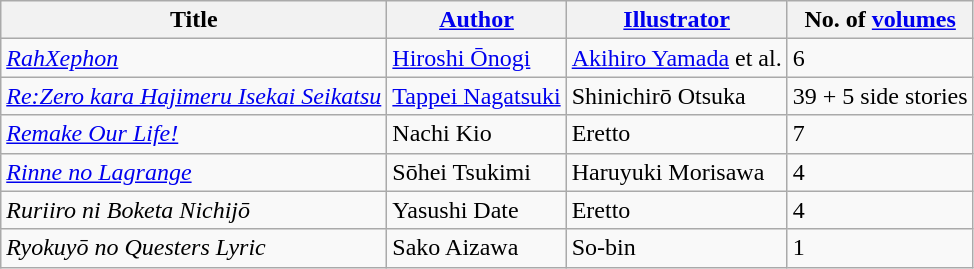<table class="wikitable">
<tr>
<th scope="col">Title</th>
<th scope="col"><a href='#'>Author</a></th>
<th scope="col"><a href='#'>Illustrator</a></th>
<th scope="col">No. of <a href='#'>volumes</a></th>
</tr>
<tr>
<td><em><a href='#'>RahXephon</a></em></td>
<td><a href='#'>Hiroshi Ōnogi</a></td>
<td><a href='#'>Akihiro Yamada</a> et al.</td>
<td>6</td>
</tr>
<tr>
<td><em><a href='#'>Re:Zero kara Hajimeru Isekai Seikatsu</a></em></td>
<td><a href='#'>Tappei Nagatsuki</a></td>
<td>Shinichirō Otsuka</td>
<td>39 + 5 side stories</td>
</tr>
<tr>
<td><em><a href='#'>Remake Our Life!</a></em></td>
<td>Nachi Kio</td>
<td>Eretto</td>
<td>7</td>
</tr>
<tr>
<td><em><a href='#'>Rinne no Lagrange</a></em></td>
<td>Sōhei Tsukimi</td>
<td>Haruyuki Morisawa</td>
<td>4</td>
</tr>
<tr>
<td><em>Ruriiro ni Boketa Nichijō</em></td>
<td>Yasushi Date</td>
<td>Eretto</td>
<td>4</td>
</tr>
<tr>
<td><em>Ryokuyō no Questers Lyric</em></td>
<td>Sako Aizawa</td>
<td>So-bin</td>
<td>1</td>
</tr>
</table>
